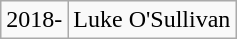<table class="wikitable">
<tr>
<td>2018-</td>
<td>Luke O'Sullivan</td>
</tr>
</table>
